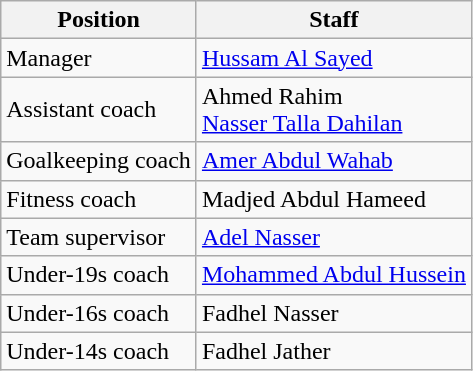<table class="wikitable">
<tr>
<th>Position</th>
<th>Staff</th>
</tr>
<tr>
<td>Manager</td>
<td> <a href='#'>Hussam Al Sayed</a></td>
</tr>
<tr>
<td>Assistant coach</td>
<td> Ahmed Rahim <br> <a href='#'>Nasser Talla Dahilan</a></td>
</tr>
<tr>
<td>Goalkeeping coach</td>
<td> <a href='#'>Amer Abdul Wahab</a></td>
</tr>
<tr>
<td>Fitness coach</td>
<td> Madjed Abdul Hameed</td>
</tr>
<tr>
<td>Team supervisor</td>
<td> <a href='#'>Adel Nasser</a></td>
</tr>
<tr>
<td>Under-19s coach</td>
<td> <a href='#'>Mohammed Abdul Hussein</a></td>
</tr>
<tr>
<td>Under-16s coach</td>
<td> Fadhel Nasser</td>
</tr>
<tr>
<td>Under-14s coach</td>
<td> Fadhel Jather</td>
</tr>
</table>
